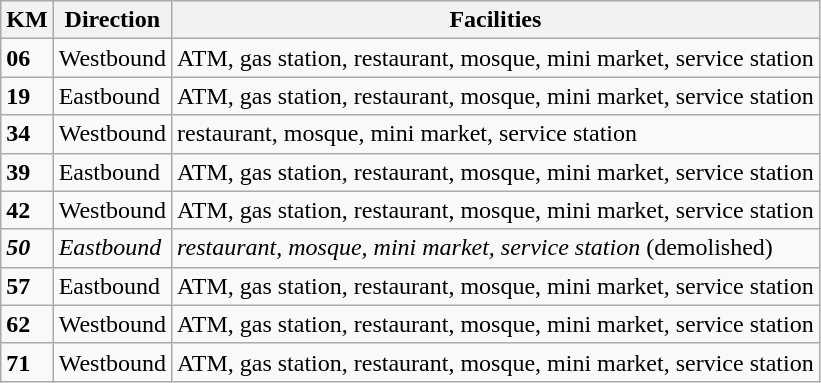<table class="wikitable">
<tr>
<th>KM</th>
<th>Direction</th>
<th>Facilities</th>
</tr>
<tr>
<td><strong>06</strong></td>
<td>Westbound</td>
<td>ATM, gas station, restaurant, mosque, mini market, service station</td>
</tr>
<tr>
<td><strong>19</strong></td>
<td>Eastbound</td>
<td>ATM, gas station, restaurant, mosque, mini market, service station</td>
</tr>
<tr>
<td><strong>34</strong></td>
<td>Westbound</td>
<td>restaurant, mosque, mini market, service station</td>
</tr>
<tr>
<td><strong>39</strong></td>
<td>Eastbound</td>
<td>ATM, gas station, restaurant, mosque, mini market, service station</td>
</tr>
<tr>
<td><strong>42</strong></td>
<td>Westbound</td>
<td>ATM, gas station, restaurant, mosque, mini market, service station</td>
</tr>
<tr>
<td><strong><em>50</em></strong></td>
<td><em>Eastbound</em></td>
<td><em>restaurant, mosque, mini market, service station</em> (demolished)</td>
</tr>
<tr>
<td><strong>57</strong></td>
<td>Eastbound</td>
<td>ATM, gas station, restaurant, mosque, mini market, service station</td>
</tr>
<tr>
<td><strong>62</strong></td>
<td>Westbound</td>
<td>ATM, gas station, restaurant, mosque, mini market, service station</td>
</tr>
<tr>
<td><strong>71</strong></td>
<td>Westbound</td>
<td>ATM, gas station, restaurant, mosque, mini market, service station</td>
</tr>
</table>
